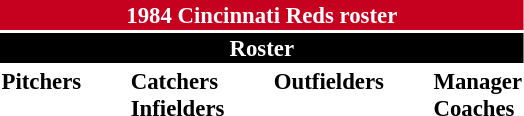<table class="toccolours" style="font-size: 95%;">
<tr>
<th colspan="10" style="background-color: #c6011f; color: white; text-align: center;">1984 Cincinnati Reds roster</th>
</tr>
<tr>
<td colspan="10" style="background-color: black; color: white; text-align: center;"><strong>Roster</strong></td>
</tr>
<tr>
<td valign="top"><strong>Pitchers</strong><br>


















</td>
<td width="25px"></td>
<td valign="top"><strong>Catchers</strong><br>



<strong>Infielders</strong>











</td>
<td width="25px"></td>
<td valign="top"><strong>Outfielders</strong><br>





</td>
<td width="25px"></td>
<td valign="top"><strong>Manager</strong><br>

<strong>Coaches</strong>




</td>
</tr>
</table>
